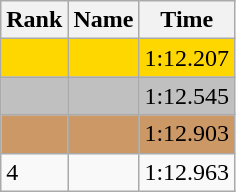<table class="wikitable">
<tr>
<th>Rank</th>
<th>Name</th>
<th>Time</th>
</tr>
<tr style="background:gold;">
<td></td>
<td></td>
<td>1:12.207</td>
</tr>
<tr style="background:silver;">
<td></td>
<td></td>
<td>1:12.545</td>
</tr>
<tr style="background:#cc9966;">
<td></td>
<td></td>
<td>1:12.903</td>
</tr>
<tr>
<td>4</td>
<td></td>
<td>1:12.963</td>
</tr>
</table>
